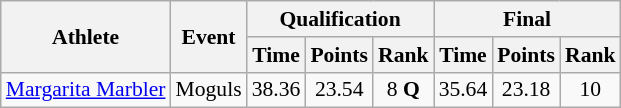<table class="wikitable" style="font-size:90%">
<tr>
<th rowspan="2">Athlete</th>
<th rowspan="2">Event</th>
<th colspan="3">Qualification</th>
<th colspan="3">Final</th>
</tr>
<tr>
<th>Time</th>
<th>Points</th>
<th>Rank</th>
<th>Time</th>
<th>Points</th>
<th>Rank</th>
</tr>
<tr>
<td><a href='#'>Margarita Marbler</a></td>
<td>Moguls</td>
<td align="center">38.36</td>
<td align="center">23.54</td>
<td align="center">8 <strong>Q</strong></td>
<td align="center">35.64</td>
<td align="center">23.18</td>
<td align="center">10</td>
</tr>
</table>
